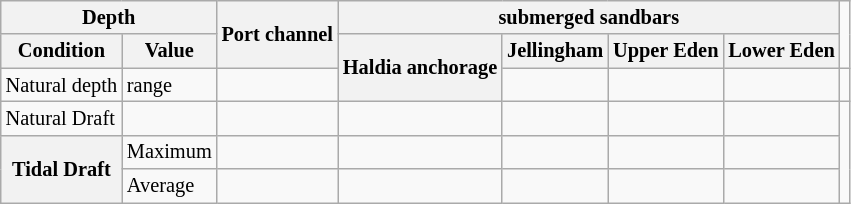<table class="wikitable sortable" style="font-size: 85%">
<tr>
<th colspan="2">Depth</th>
<th rowspan="2">Port channel</th>
<th colspan="4">submerged sandbars</th>
</tr>
<tr>
<th>Condition</th>
<th>Value</th>
<th rowspan="2">Haldia anchorage</th>
<th>Jellingham</th>
<th>Upper Eden</th>
<th>Lower Eden</th>
</tr>
<tr>
<td>Natural depth</td>
<td>range</td>
<td></td>
<td></td>
<td></td>
<td></td>
<td></td>
</tr>
<tr>
<td>Natural Draft</td>
<td></td>
<td></td>
<td></td>
<td></td>
<td></td>
<td></td>
</tr>
<tr>
<th rowspan="2">Tidal Draft</th>
<td>Maximum</td>
<td></td>
<td></td>
<td></td>
<td></td>
<td></td>
</tr>
<tr>
<td>Average</td>
<td></td>
<td></td>
<td></td>
<td></td>
<td></td>
</tr>
</table>
